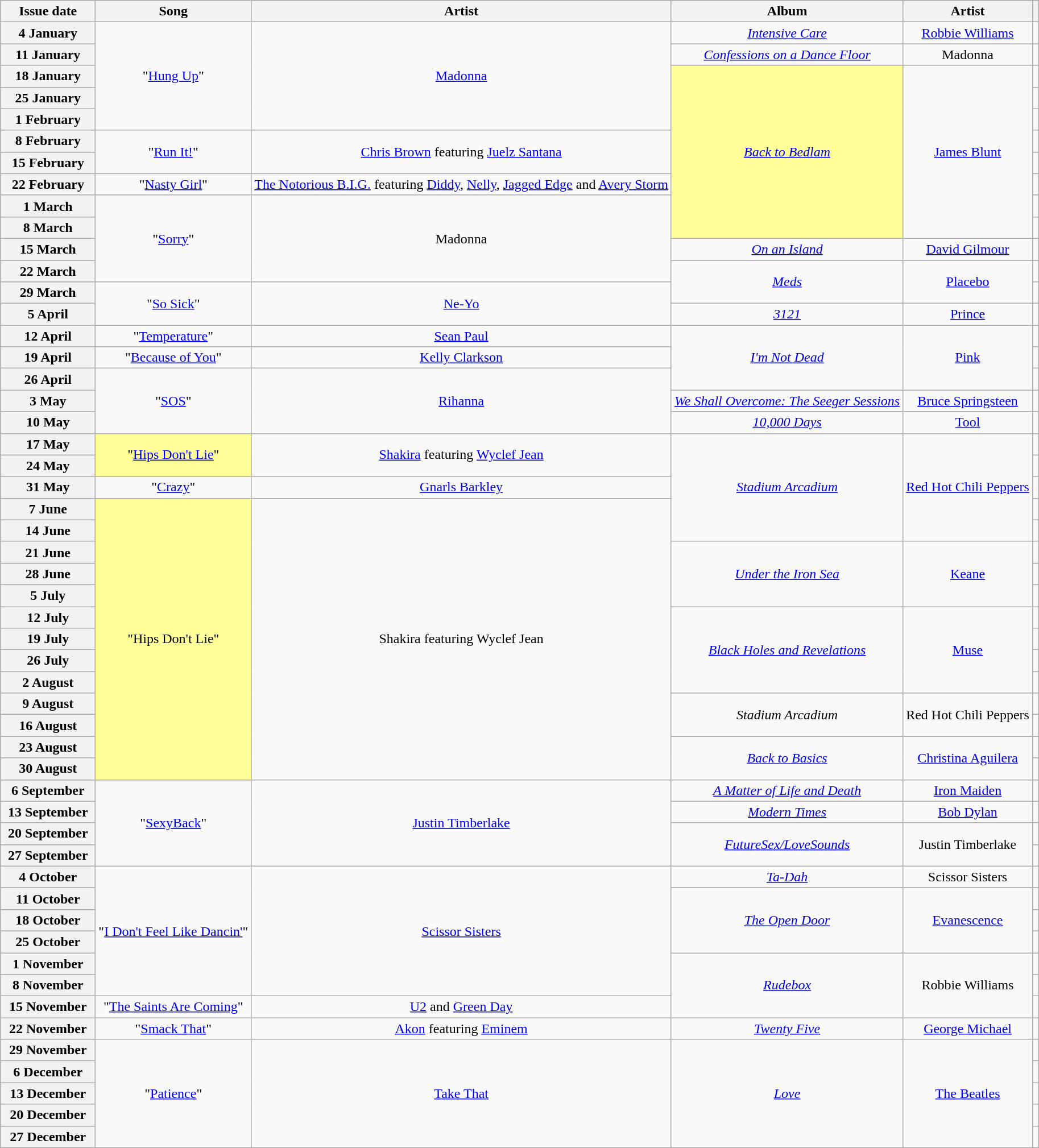<table class="wikitable plainrowheaders" style="text-align:center">
<tr>
<th scope="col" style="width:6.5em;">Issue date</th>
<th scope="col">Song</th>
<th scope="col">Artist</th>
<th scope="col">Album</th>
<th scope="col">Artist</th>
<th scope="col"></th>
</tr>
<tr>
<th scope="row">4 January</th>
<td rowspan="5">"<a href='#'>Hung Up</a>"</td>
<td rowspan="5"><a href='#'>Madonna</a></td>
<td><em><a href='#'>Intensive Care</a></em></td>
<td><a href='#'>Robbie Williams</a></td>
<td></td>
</tr>
<tr>
<th scope="row">11 January</th>
<td><em><a href='#'>Confessions on a Dance Floor</a></em></td>
<td>Madonna</td>
<td></td>
</tr>
<tr>
<th scope="row">18 January</th>
<td bgcolor=#FFFF99 rowspan="8"><em><a href='#'>Back to Bedlam</a></em> </td>
<td rowspan="8"><a href='#'>James Blunt</a></td>
<td></td>
</tr>
<tr>
<th scope="row">25 January</th>
<td></td>
</tr>
<tr>
<th scope="row">1 February</th>
<td></td>
</tr>
<tr>
<th scope="row">8 February</th>
<td rowspan="2">"<a href='#'>Run It!</a>"</td>
<td rowspan="2"><a href='#'>Chris Brown</a> featuring <a href='#'>Juelz Santana</a></td>
<td></td>
</tr>
<tr>
<th scope="row">15 February</th>
<td></td>
</tr>
<tr>
<th scope="row">22 February</th>
<td>"<a href='#'>Nasty Girl</a>"</td>
<td><a href='#'>The Notorious B.I.G.</a> featuring <a href='#'>Diddy</a>, <a href='#'>Nelly</a>, <a href='#'>Jagged Edge</a> and <a href='#'>Avery Storm</a></td>
<td></td>
</tr>
<tr>
<th scope="row">1 March</th>
<td rowspan="4">"<a href='#'>Sorry</a>"</td>
<td rowspan="4">Madonna</td>
<td></td>
</tr>
<tr>
<th scope="row">8 March</th>
<td></td>
</tr>
<tr>
<th scope="row">15 March</th>
<td><em><a href='#'>On an Island</a></em></td>
<td><a href='#'>David Gilmour</a></td>
<td></td>
</tr>
<tr>
<th scope="row">22 March</th>
<td rowspan="2"><em><a href='#'>Meds</a></em></td>
<td rowspan="2"><a href='#'>Placebo</a></td>
<td></td>
</tr>
<tr>
<th scope="row">29 March</th>
<td rowspan="2">"<a href='#'>So Sick</a>"</td>
<td rowspan="2"><a href='#'>Ne-Yo</a></td>
<td></td>
</tr>
<tr>
<th scope="row">5 April</th>
<td><em><a href='#'>3121</a></em></td>
<td><a href='#'>Prince</a></td>
<td></td>
</tr>
<tr>
<th scope="row">12 April</th>
<td>"<a href='#'>Temperature</a>"</td>
<td><a href='#'>Sean Paul</a></td>
<td rowspan="3"><em><a href='#'>I'm Not Dead</a></em></td>
<td rowspan="3"><a href='#'>Pink</a></td>
<td></td>
</tr>
<tr>
<th scope="row">19 April</th>
<td>"<a href='#'>Because of You</a>"</td>
<td><a href='#'>Kelly Clarkson</a></td>
<td></td>
</tr>
<tr>
<th scope="row">26 April</th>
<td rowspan="3">"<a href='#'>SOS</a>"</td>
<td rowspan="3"><a href='#'>Rihanna</a></td>
<td></td>
</tr>
<tr>
<th scope="row">3 May</th>
<td><em><a href='#'>We Shall Overcome: The Seeger Sessions</a></em></td>
<td><a href='#'>Bruce Springsteen</a></td>
<td></td>
</tr>
<tr>
<th scope="row">10 May</th>
<td><em><a href='#'>10,000 Days</a></em></td>
<td><a href='#'>Tool</a></td>
<td></td>
</tr>
<tr>
<th scope="row">17 May</th>
<td bgcolor=#FFFF99 rowspan="2">"<a href='#'>Hips Don't Lie</a>" </td>
<td rowspan="2"><a href='#'>Shakira</a> featuring <a href='#'>Wyclef Jean</a></td>
<td rowspan="5"><em><a href='#'>Stadium Arcadium</a></em></td>
<td rowspan="5"><a href='#'>Red Hot Chili Peppers</a></td>
<td></td>
</tr>
<tr>
<th scope="row">24 May</th>
<td></td>
</tr>
<tr>
<th scope="row">31 May</th>
<td>"<a href='#'>Crazy</a>"</td>
<td><a href='#'>Gnarls Barkley</a></td>
<td></td>
</tr>
<tr>
<th scope="row">7 June</th>
<td bgcolor=#FFFF99 rowspan="13">"Hips Don't Lie" </td>
<td rowspan="13">Shakira featuring Wyclef Jean</td>
<td></td>
</tr>
<tr>
<th scope="row">14 June</th>
<td></td>
</tr>
<tr>
<th scope="row">21 June</th>
<td rowspan="3"><em><a href='#'>Under the Iron Sea</a></em></td>
<td rowspan="3"><a href='#'>Keane</a></td>
<td></td>
</tr>
<tr>
<th scope="row">28 June</th>
<td></td>
</tr>
<tr>
<th scope="row">5 July</th>
<td></td>
</tr>
<tr>
<th scope="row">12 July</th>
<td rowspan="4"><em><a href='#'>Black Holes and Revelations</a></em></td>
<td rowspan="4"><a href='#'>Muse</a></td>
<td></td>
</tr>
<tr>
<th scope="row">19 July</th>
<td></td>
</tr>
<tr>
<th scope="row">26 July</th>
<td></td>
</tr>
<tr>
<th scope="row">2 August</th>
<td></td>
</tr>
<tr>
<th scope="row">9 August</th>
<td rowspan="2"><em>Stadium Arcadium</em></td>
<td rowspan="2">Red Hot Chili Peppers</td>
<td></td>
</tr>
<tr>
<th scope="row">16 August</th>
<td></td>
</tr>
<tr>
<th scope="row">23 August</th>
<td rowspan="2"><em><a href='#'>Back to Basics</a></em></td>
<td rowspan="2"><a href='#'>Christina Aguilera</a></td>
<td></td>
</tr>
<tr>
<th scope="row">30 August</th>
<td></td>
</tr>
<tr>
<th scope="row">6 September</th>
<td rowspan="4">"<a href='#'>SexyBack</a>"</td>
<td rowspan="4"><a href='#'>Justin Timberlake</a></td>
<td><em><a href='#'>A Matter of Life and Death</a></em></td>
<td><a href='#'>Iron Maiden</a></td>
<td></td>
</tr>
<tr>
<th scope="row">13 September</th>
<td><em><a href='#'>Modern Times</a></em></td>
<td><a href='#'>Bob Dylan</a></td>
<td></td>
</tr>
<tr>
<th scope="row">20 September</th>
<td rowspan="2"><em><a href='#'>FutureSex/LoveSounds</a></em></td>
<td rowspan="2">Justin Timberlake</td>
<td></td>
</tr>
<tr>
<th scope="row">27 September</th>
<td></td>
</tr>
<tr>
<th scope="row">4 October</th>
<td rowspan="6">"<a href='#'>I Don't Feel Like Dancin'</a>"</td>
<td rowspan="6"><a href='#'>Scissor Sisters</a></td>
<td><em><a href='#'>Ta-Dah</a></em></td>
<td>Scissor Sisters</td>
<td></td>
</tr>
<tr>
<th scope="row">11 October</th>
<td rowspan="3"><em><a href='#'>The Open Door</a></em></td>
<td rowspan="3"><a href='#'>Evanescence</a></td>
<td></td>
</tr>
<tr>
<th scope="row">18 October</th>
<td></td>
</tr>
<tr>
<th scope="row">25 October</th>
<td></td>
</tr>
<tr>
<th scope="row">1 November</th>
<td rowspan="3"><em><a href='#'>Rudebox</a></em></td>
<td rowspan="3">Robbie Williams</td>
<td></td>
</tr>
<tr>
<th scope="row">8 November</th>
<td></td>
</tr>
<tr>
<th scope="row">15 November</th>
<td>"<a href='#'>The Saints Are Coming</a>"</td>
<td><a href='#'>U2</a> and <a href='#'>Green Day</a></td>
<td></td>
</tr>
<tr>
<th scope="row">22 November</th>
<td>"<a href='#'>Smack That</a>"</td>
<td><a href='#'>Akon</a> featuring <a href='#'>Eminem</a></td>
<td><em><a href='#'>Twenty Five</a></em></td>
<td><a href='#'>George Michael</a></td>
<td></td>
</tr>
<tr>
<th scope="row">29 November</th>
<td rowspan="5">"<a href='#'>Patience</a>"</td>
<td rowspan="5"><a href='#'>Take That</a></td>
<td rowspan="5"><em><a href='#'>Love</a></em></td>
<td rowspan="5"><a href='#'>The Beatles</a></td>
<td></td>
</tr>
<tr>
<th scope="row">6 December</th>
<td></td>
</tr>
<tr>
<th scope="row">13 December</th>
<td></td>
</tr>
<tr>
<th scope="row">20 December</th>
<td></td>
</tr>
<tr>
<th scope="row">27 December</th>
<td></td>
</tr>
</table>
